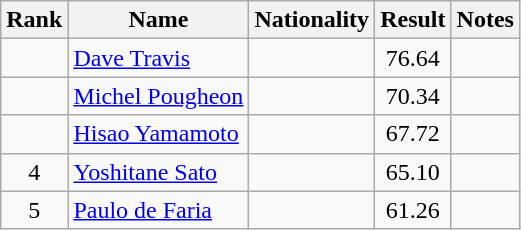<table class="wikitable sortable" style="text-align:center">
<tr>
<th>Rank</th>
<th>Name</th>
<th>Nationality</th>
<th>Result</th>
<th>Notes</th>
</tr>
<tr>
<td></td>
<td align=left><a href='#'>Dave Travis</a></td>
<td align=left></td>
<td>76.64</td>
<td></td>
</tr>
<tr>
<td></td>
<td align=left><a href='#'>Michel Pougheon</a></td>
<td align=left></td>
<td>70.34</td>
<td></td>
</tr>
<tr>
<td></td>
<td align=left><a href='#'>Hisao Yamamoto</a></td>
<td align=left></td>
<td>67.72</td>
<td></td>
</tr>
<tr>
<td>4</td>
<td align=left><a href='#'>Yoshitane Sato</a></td>
<td align=left></td>
<td>65.10</td>
<td></td>
</tr>
<tr>
<td>5</td>
<td align=left><a href='#'>Paulo de Faria</a></td>
<td align=left></td>
<td>61.26</td>
<td></td>
</tr>
</table>
